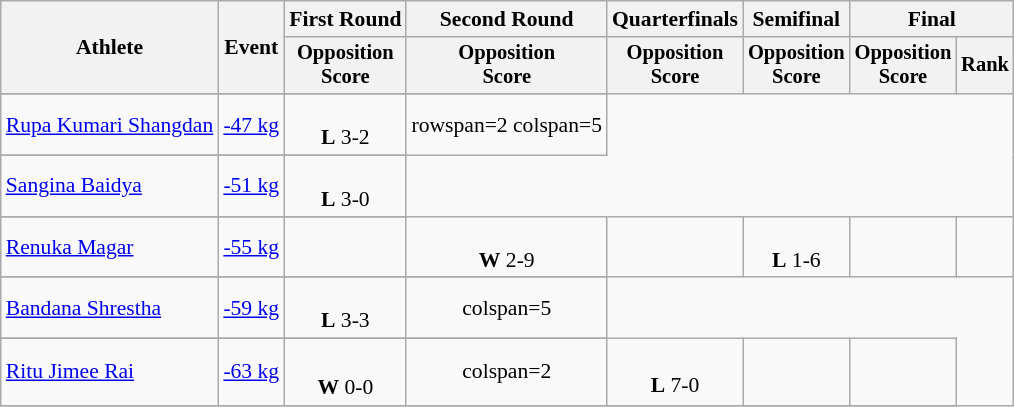<table class=wikitable style=font-size:90%;text-align:center>
<tr>
<th rowspan=2>Athlete</th>
<th rowspan=2>Event</th>
<th>First Round</th>
<th>Second Round</th>
<th>Quarterfinals</th>
<th>Semifinal</th>
<th colspan=2>Final</th>
</tr>
<tr style=font-size:95%>
<th>Opposition<br>Score</th>
<th>Opposition<br>Score</th>
<th>Opposition<br>Score</th>
<th>Opposition<br>Score</th>
<th>Opposition<br>Score</th>
<th>Rank</th>
</tr>
<tr>
</tr>
<tr align=center>
<td align=left><a href='#'>Rupa Kumari Shangdan</a></td>
<td><a href='#'>-47 kg</a></td>
<td align=center> <br> <strong>L</strong> 3-2</td>
<td>rowspan=2 colspan=5 </td>
</tr>
<tr>
</tr>
<tr align=center>
<td align=left><a href='#'>Sangina Baidya</a></td>
<td><a href='#'>-51 kg</a></td>
<td align=center> <br> <strong>L</strong> 3-0</td>
</tr>
<tr>
</tr>
<tr align=center>
<td align=left><a href='#'>Renuka Magar</a></td>
<td><a href='#'>-55 kg</a></td>
<td></td>
<td align=center> <br> <strong>W</strong> 2-9</td>
<td></td>
<td align=center> <br> <strong>L</strong> 1-6</td>
<td></td>
<td></td>
</tr>
<tr>
</tr>
<tr align=center>
<td align=left><a href='#'>Bandana Shrestha</a></td>
<td><a href='#'>-59 kg</a></td>
<td align=center> <br> <strong>L</strong> 3-3</td>
<td>colspan=5 </td>
</tr>
<tr>
</tr>
<tr align=center>
<td align=left><a href='#'>Ritu Jimee Rai</a></td>
<td><a href='#'>-63 kg</a></td>
<td align=center> <br> <strong>W</strong> 0-0<sup><strong></strong></sup></td>
<td>colspan=2 </td>
<td align=center> <br> <strong>L</strong> 7-0</td>
<td></td>
<td></td>
</tr>
<tr>
</tr>
</table>
